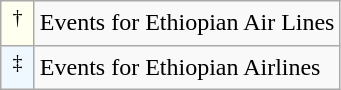<table class="wikitable toccolours">
<tr>
<td style="width:15px; background:ivory; text-align:center;"><sup>†</sup></td>
<td>Events for Ethiopian Air Lines</td>
</tr>
<tr>
<td style="width:15px; background:#f0f8ff; text-align:center;"><sup>‡</sup></td>
<td>Events for Ethiopian Airlines</td>
</tr>
</table>
